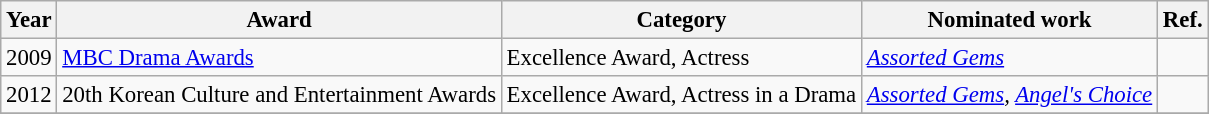<table class="wikitable" style="font-size: 95%;">
<tr>
<th>Year</th>
<th>Award</th>
<th>Category</th>
<th>Nominated work</th>
<th>Ref.</th>
</tr>
<tr>
<td>2009</td>
<td><a href='#'>MBC Drama Awards</a></td>
<td>Excellence Award, Actress</td>
<td><em><a href='#'>Assorted Gems</a></em></td>
<td></td>
</tr>
<tr>
<td>2012</td>
<td>20th Korean Culture and Entertainment Awards</td>
<td>Excellence Award, Actress in a Drama</td>
<td><em><a href='#'>Assorted Gems</a>, <a href='#'>Angel's Choice</a></em></td>
<td></td>
</tr>
<tr>
</tr>
</table>
